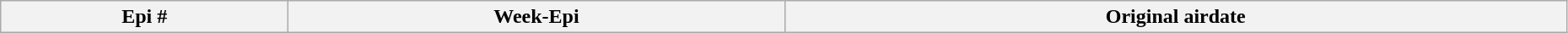<table class="wikitable plainrowheaders" style="width:98%;">
<tr>
<th>Epi #</th>
<th>Week-Epi</th>
<th>Original airdate<br>



</th>
</tr>
</table>
